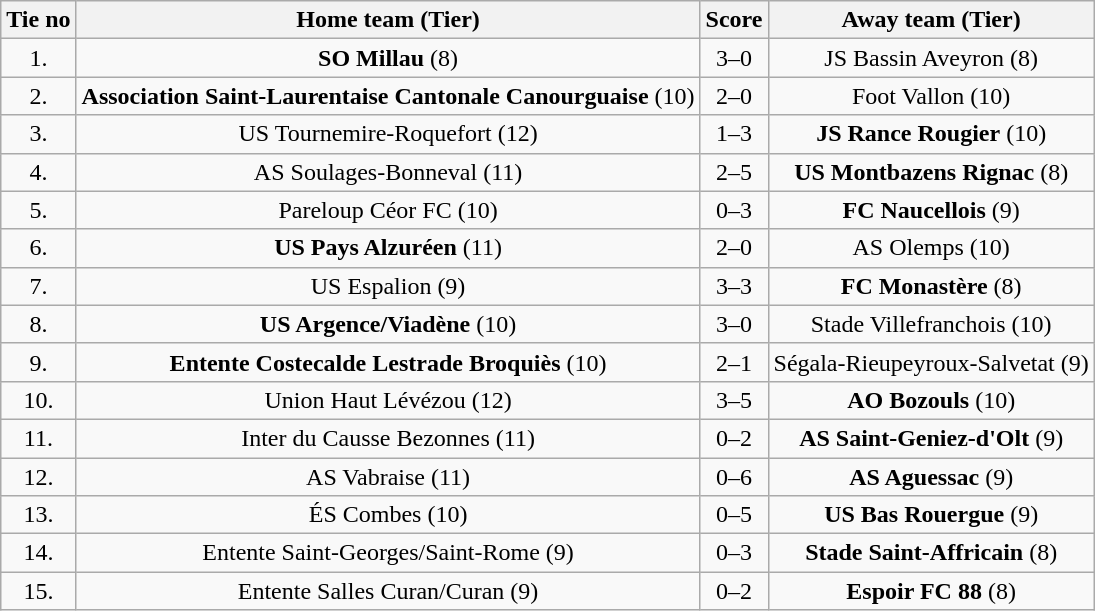<table class="wikitable" style="text-align: center">
<tr>
<th>Tie no</th>
<th>Home team (Tier)</th>
<th>Score</th>
<th>Away team (Tier)</th>
</tr>
<tr>
<td>1.</td>
<td><strong>SO Millau</strong> (8)</td>
<td>3–0</td>
<td>JS Bassin Aveyron (8)</td>
</tr>
<tr>
<td>2.</td>
<td><strong>Association Saint-Laurentaise Cantonale Canourguaise</strong> (10)</td>
<td>2–0</td>
<td>Foot Vallon (10)</td>
</tr>
<tr>
<td>3.</td>
<td>US Tournemire-Roquefort (12)</td>
<td>1–3</td>
<td><strong>JS Rance Rougier</strong> (10)</td>
</tr>
<tr>
<td>4.</td>
<td>AS Soulages-Bonneval (11)</td>
<td>2–5</td>
<td><strong>US Montbazens Rignac</strong> (8)</td>
</tr>
<tr>
<td>5.</td>
<td>Pareloup Céor FC (10)</td>
<td>0–3</td>
<td><strong>FC Naucellois</strong> (9)</td>
</tr>
<tr>
<td>6.</td>
<td><strong>US Pays Alzuréen</strong> (11)</td>
<td>2–0</td>
<td>AS Olemps (10)</td>
</tr>
<tr>
<td>7.</td>
<td>US Espalion (9)</td>
<td>3–3 </td>
<td><strong>FC Monastère</strong> (8)</td>
</tr>
<tr>
<td>8.</td>
<td><strong>US Argence/Viadène</strong> (10)</td>
<td>3–0</td>
<td>Stade Villefranchois (10)</td>
</tr>
<tr>
<td>9.</td>
<td><strong>Entente Costecalde Lestrade Broquiès</strong> (10)</td>
<td>2–1</td>
<td>Ségala-Rieupeyroux-Salvetat (9)</td>
</tr>
<tr>
<td>10.</td>
<td>Union Haut Lévézou (12)</td>
<td>3–5</td>
<td><strong>AO Bozouls</strong> (10)</td>
</tr>
<tr>
<td>11.</td>
<td>Inter du Causse Bezonnes (11)</td>
<td>0–2</td>
<td><strong>AS Saint-Geniez-d'Olt</strong> (9)</td>
</tr>
<tr>
<td>12.</td>
<td>AS Vabraise (11)</td>
<td>0–6</td>
<td><strong>AS Aguessac</strong> (9)</td>
</tr>
<tr>
<td>13.</td>
<td>ÉS Combes (10)</td>
<td>0–5</td>
<td><strong>US Bas Rouergue</strong> (9)</td>
</tr>
<tr>
<td>14.</td>
<td>Entente Saint-Georges/Saint-Rome (9)</td>
<td>0–3</td>
<td><strong>Stade Saint-Affricain</strong> (8)</td>
</tr>
<tr>
<td>15.</td>
<td>Entente Salles Curan/Curan (9)</td>
<td>0–2</td>
<td><strong>Espoir FC 88</strong> (8)</td>
</tr>
</table>
